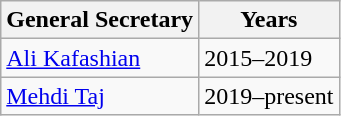<table class="wikitable">
<tr>
<th>General Secretary</th>
<th>Years</th>
</tr>
<tr>
<td> <a href='#'>Ali Kafashian</a></td>
<td>2015–2019</td>
</tr>
<tr>
<td> <a href='#'>Mehdi Taj</a></td>
<td>2019–present</td>
</tr>
</table>
